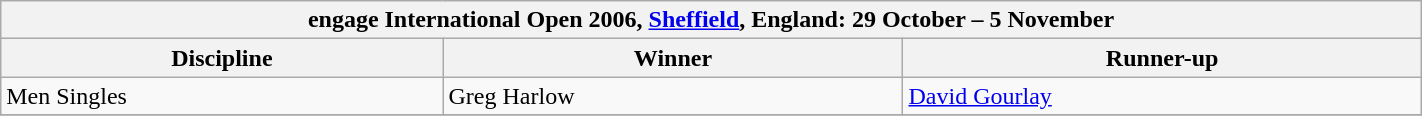<table class="wikitable" width="75%">
<tr>
<th colspan="3">engage International Open 2006, <a href='#'>Sheffield</a>, England: 29 October – 5 November</th>
</tr>
<tr>
<th>Discipline</th>
<th>Winner</th>
<th>Runner-up</th>
</tr>
<tr>
<td>Men Singles</td>
<td> Greg Harlow</td>
<td> <a href='#'>David Gourlay</a></td>
</tr>
<tr>
</tr>
</table>
